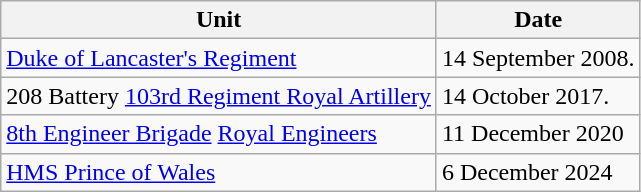<table class="wikitable">
<tr>
<th>Unit</th>
<th>Date</th>
</tr>
<tr>
<td> <a href='#'>Duke of Lancaster's Regiment</a></td>
<td>14 September 2008.</td>
</tr>
<tr>
<td> 208 Battery <a href='#'>103rd Regiment Royal Artillery</a></td>
<td>14 October 2017.</td>
</tr>
<tr>
<td> <a href='#'>8th Engineer Brigade</a> <a href='#'>Royal Engineers</a></td>
<td>11 December 2020</td>
</tr>
<tr>
<td> <a href='#'>HMS Prince of Wales</a></td>
<td>6 December 2024</td>
</tr>
</table>
